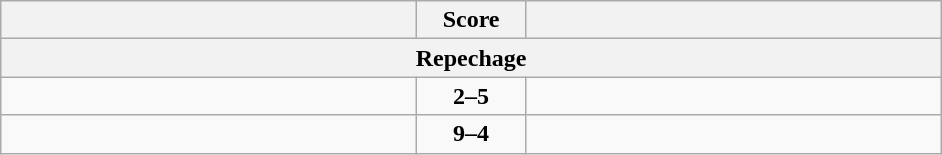<table class="wikitable" style="text-align: left;">
<tr>
<th align="right" width="270"></th>
<th width="65">Score</th>
<th align="left" width="270"></th>
</tr>
<tr>
<th colspan="3">Repechage</th>
</tr>
<tr>
<td></td>
<td align=center><strong>2–5</strong></td>
<td><strong></strong></td>
</tr>
<tr>
<td><strong></strong></td>
<td align=center><strong>9–4</strong></td>
<td></td>
</tr>
</table>
